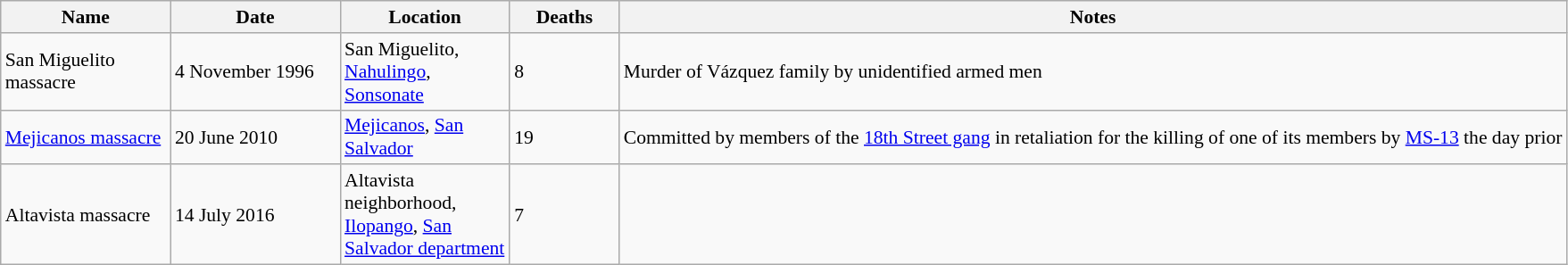<table class="sortable wikitable" style="font-size:90%;">
<tr>
<th style="width:120px;">Name</th>
<th style="width:120px;">Date</th>
<th style="width:120px;">Location</th>
<th style="width:75px;">Deaths</th>
<th class="unsortable">Notes</th>
</tr>
<tr>
<td>San Miguelito massacre</td>
<td>4 November 1996</td>
<td>San Miguelito, <a href='#'>Nahulingo</a>, <a href='#'>Sonsonate</a></td>
<td>8</td>
<td>Murder of Vázquez family by unidentified armed men</td>
</tr>
<tr>
<td><a href='#'>Mejicanos massacre</a></td>
<td>20 June 2010</td>
<td><a href='#'>Mejicanos</a>, <a href='#'>San Salvador</a></td>
<td>19</td>
<td>Committed by members of the <a href='#'>18th Street gang</a> in retaliation for the killing of one of its members by <a href='#'>MS-13</a> the day prior</td>
</tr>
<tr>
<td>Altavista massacre</td>
<td>14 July 2016</td>
<td>Altavista neighborhood, <a href='#'>Ilopango</a>, <a href='#'>San Salvador department</a></td>
<td>7</td>
<td></td>
</tr>
</table>
